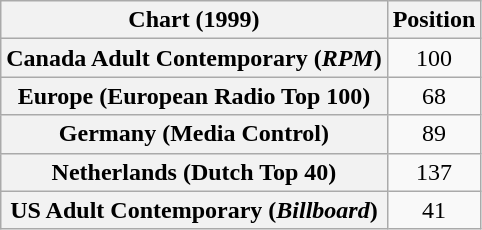<table class="wikitable sortable plainrowheaders" style="text-align:center">
<tr>
<th scope="col">Chart (1999)</th>
<th scope="col">Position</th>
</tr>
<tr>
<th scope="row">Canada Adult Contemporary (<em>RPM</em>)</th>
<td>100</td>
</tr>
<tr>
<th scope="row">Europe (European Radio Top 100)</th>
<td>68</td>
</tr>
<tr>
<th scope="row">Germany (Media Control)</th>
<td>89</td>
</tr>
<tr>
<th scope="row">Netherlands (Dutch Top 40)</th>
<td>137</td>
</tr>
<tr>
<th scope="row">US Adult Contemporary (<em>Billboard</em>)</th>
<td>41</td>
</tr>
</table>
